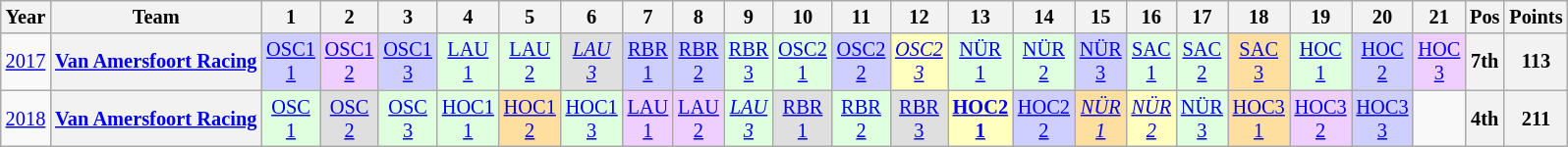<table class="wikitable" style="text-align:center; font-size:85%">
<tr>
<th>Year</th>
<th>Team</th>
<th>1</th>
<th>2</th>
<th>3</th>
<th>4</th>
<th>5</th>
<th>6</th>
<th>7</th>
<th>8</th>
<th>9</th>
<th>10</th>
<th>11</th>
<th>12</th>
<th>13</th>
<th>14</th>
<th>15</th>
<th>16</th>
<th>17</th>
<th>18</th>
<th>19</th>
<th>20</th>
<th>21</th>
<th>Pos</th>
<th>Points</th>
</tr>
<tr>
<td><a href='#'>2017</a></td>
<th nowrap><a href='#'>Van Amersfoort Racing</a></th>
<td style="background:#CFCFFF;"><a href='#'>OSC1<br>1</a><br></td>
<td style="background:#EFCFFF;"><a href='#'>OSC1<br>2</a><br></td>
<td style="background:#CFCFFF;"><a href='#'>OSC1<br>3</a><br></td>
<td style="background:#DFFFDF;"><a href='#'>LAU<br>1</a><br></td>
<td style="background:#DFFFDF;"><a href='#'>LAU<br>2</a><br></td>
<td style="background:#DFDFDF;"><em><a href='#'>LAU<br>3</a></em><br></td>
<td style="background:#CFCFFF;"><a href='#'>RBR<br>1</a><br></td>
<td style="background:#CFCFFF;"><a href='#'>RBR<br>2</a><br></td>
<td style="background:#DFFFDF;"><a href='#'>RBR<br>3</a><br></td>
<td style="background:#DFFFDF;"><a href='#'>OSC2<br>1</a><br></td>
<td style="background:#CFCFFF;"><a href='#'>OSC2<br>2</a><br></td>
<td style="background:#FFFFBF;"><em><a href='#'>OSC2<br>3</a></em><br></td>
<td style="background:#DFFFDF;"><a href='#'>NÜR<br>1</a><br></td>
<td style="background:#DFFFDF;"><a href='#'>NÜR<br>2</a><br></td>
<td style="background:#CFCFFF;"><a href='#'>NÜR<br>3</a><br></td>
<td style="background:#DFFFDF;"><a href='#'>SAC<br>1</a><br></td>
<td style="background:#DFFFDF;"><a href='#'>SAC<br>2</a><br></td>
<td style="background:#FFDF9F;"><a href='#'>SAC<br>3</a><br></td>
<td style="background:#DFFFDF;"><a href='#'>HOC<br>1</a><br></td>
<td style="background:#CFCFFF;"><a href='#'>HOC<br>2</a><br></td>
<td style="background:#EFCFFF;"><a href='#'>HOC<br>3</a><br></td>
<th>7th</th>
<th>113</th>
</tr>
<tr>
<td><a href='#'>2018</a></td>
<th nowrap><a href='#'>Van Amersfoort Racing</a></th>
<td style="background:#DFFFDF;"><a href='#'>OSC<br>1</a><br></td>
<td style="background:#DFDFDF;"><a href='#'>OSC<br>2</a><br></td>
<td style="background:#DFFFDF;"><a href='#'>OSC<br>3</a><br></td>
<td style="background:#DFFFDF;"><a href='#'>HOC1<br>1</a><br></td>
<td style="background:#FFDF9F;"><a href='#'>HOC1<br>2</a><br></td>
<td style="background:#DFFFDF;"><a href='#'>HOC1<br>3</a><br></td>
<td style="background:#EFCFFF;"><a href='#'>LAU<br>1</a><br></td>
<td style="background:#EFCFFF;"><a href='#'>LAU<br>2</a><br></td>
<td style="background:#DFFFDF;"><em><a href='#'>LAU<br>3</a></em><br></td>
<td style="background:#DFDFDF;"><a href='#'>RBR<br>1</a><br></td>
<td style="background:#DFFFDF;"><a href='#'>RBR<br>2</a><br></td>
<td style="background:#DFDFDF;"><a href='#'>RBR<br>3</a><br></td>
<td style="background:#FFFFBF;"><strong><a href='#'>HOC2<br>1</a></strong><br></td>
<td style="background:#CFCFFF;"><a href='#'>HOC2<br>2</a><br></td>
<td style="background:#FFDF9F;"><em><a href='#'>NÜR<br>1</a></em><br></td>
<td style="background:#FFFFBF;"><em><a href='#'>NÜR<br>2</a></em><br></td>
<td style="background:#DFFFDF;"><a href='#'>NÜR<br>3</a><br></td>
<td style="background:#FFDF9F;"><a href='#'>HOC3<br>1</a><br></td>
<td style="background:#EFCFFF;"><a href='#'>HOC3<br>2</a><br></td>
<td style="background:#CFCFFF;"><a href='#'>HOC3<br>3</a><br></td>
<td></td>
<th>4th</th>
<th>211</th>
</tr>
</table>
